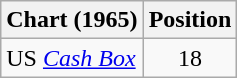<table class="wikitable">
<tr>
<th>Chart (1965)</th>
<th>Position</th>
</tr>
<tr>
<td>US <a href='#'><em>Cash Box</em></a></td>
<td align="center">18</td>
</tr>
</table>
